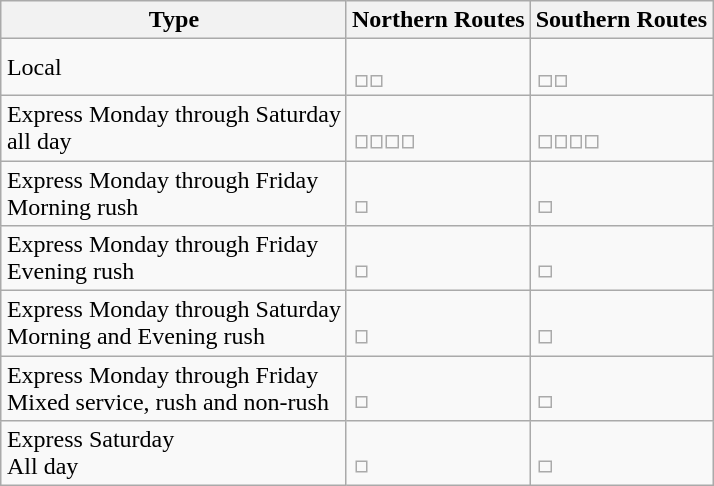<table class="wikitable" style="margin:1em auto;">
<tr>
<th>Type</th>
<th>Northern Routes</th>
<th>Southern Routes</th>
</tr>
<tr>
<td>Local</td>
<td><br><table style="border:0px;">
<tr>
<td></td>
<td></td>
</tr>
</table>
</td>
<td><br><table style="border:0px;">
<tr>
<td></td>
<td></td>
</tr>
</table>
</td>
</tr>
<tr>
<td>Express Monday through Saturday<br>all day</td>
<td><br><table style="border:0px;">
<tr>
<td></td>
<td></td>
<td></td>
<td></td>
</tr>
</table>
</td>
<td><br><table style="border:0px;">
<tr>
<td></td>
<td></td>
<td></td>
<td></td>
</tr>
</table>
</td>
</tr>
<tr>
<td>Express Monday through Friday<br>Morning rush</td>
<td><br><table style="border:0px;">
<tr>
<td></td>
</tr>
</table>
</td>
<td><br><table style="border:0px;">
<tr>
<td></td>
</tr>
</table>
</td>
</tr>
<tr>
<td>Express Monday through Friday<br>Evening rush</td>
<td><br><table style="border:0px;">
<tr>
<td></td>
</tr>
</table>
</td>
<td><br><table style="border:0px;">
<tr>
<td></td>
</tr>
</table>
</td>
</tr>
<tr>
<td>Express Monday through Saturday<br>Morning and Evening rush</td>
<td><br><table style="border:0px;">
<tr>
<td></td>
</tr>
</table>
</td>
<td><br><table style="border:0px;">
<tr>
<td></td>
</tr>
</table>
</td>
</tr>
<tr>
<td>Express Monday through Friday<br>Mixed service, rush and non-rush</td>
<td><br><table style="border:0px;">
<tr>
<td></td>
</tr>
</table>
</td>
<td><br><table style="border:0px;">
<tr>
<td></td>
</tr>
</table>
</td>
</tr>
<tr>
<td>Express Saturday<br>All day</td>
<td><br><table style="border:0px;">
<tr>
<td></td>
</tr>
</table>
</td>
<td><br><table style="border:0px;">
<tr>
<td></td>
</tr>
</table>
</td>
</tr>
</table>
